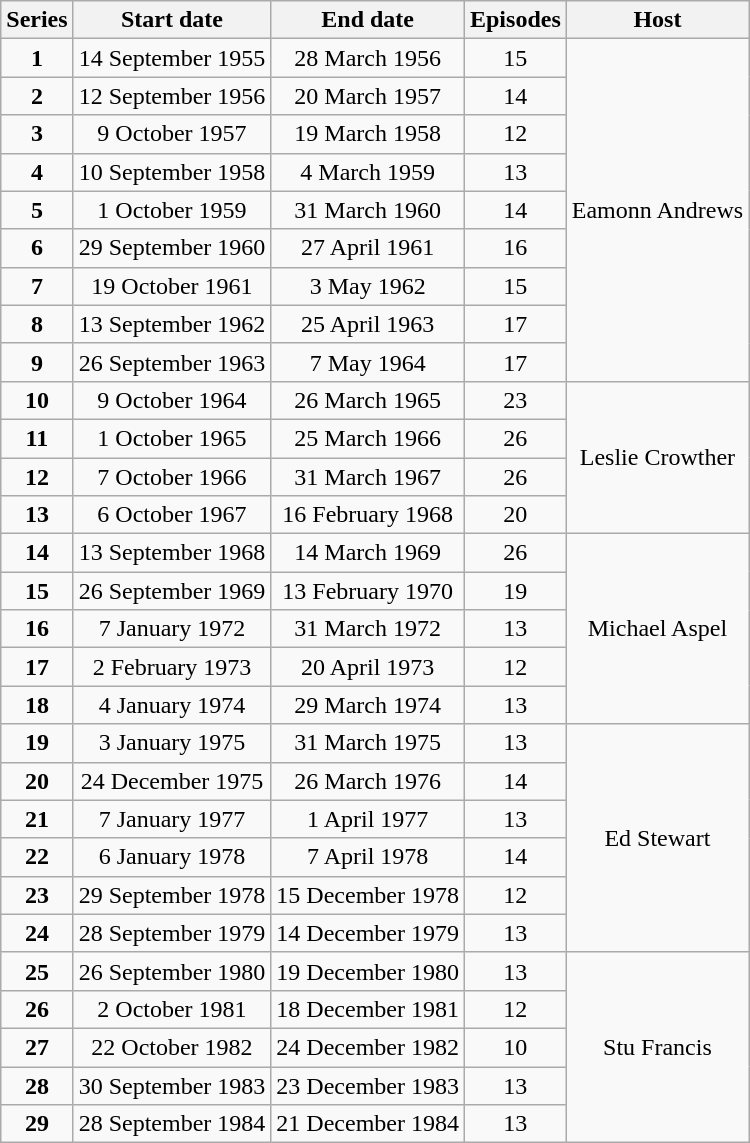<table class="wikitable" style="text-align:center;">
<tr>
<th>Series</th>
<th>Start date</th>
<th>End date</th>
<th>Episodes</th>
<th>Host</th>
</tr>
<tr>
<td><strong>1</strong></td>
<td>14 September 1955</td>
<td>28 March 1956</td>
<td>15</td>
<td rowspan="9">Eamonn Andrews</td>
</tr>
<tr>
<td><strong>2</strong></td>
<td>12 September 1956</td>
<td>20 March 1957</td>
<td>14</td>
</tr>
<tr>
<td><strong>3</strong></td>
<td>9 October 1957</td>
<td>19 March 1958</td>
<td>12</td>
</tr>
<tr>
<td><strong>4</strong></td>
<td>10 September 1958</td>
<td>4 March 1959</td>
<td>13</td>
</tr>
<tr>
<td><strong>5</strong></td>
<td>1 October 1959</td>
<td>31 March 1960</td>
<td>14</td>
</tr>
<tr>
<td><strong>6</strong></td>
<td>29 September 1960</td>
<td>27 April 1961</td>
<td>16</td>
</tr>
<tr>
<td><strong>7</strong></td>
<td>19 October 1961</td>
<td>3 May 1962</td>
<td>15</td>
</tr>
<tr>
<td><strong>8</strong></td>
<td>13 September 1962</td>
<td>25 April 1963</td>
<td>17</td>
</tr>
<tr>
<td><strong>9</strong></td>
<td>26 September 1963</td>
<td>7 May 1964</td>
<td>17</td>
</tr>
<tr>
<td><strong>10</strong></td>
<td>9 October 1964</td>
<td>26 March 1965</td>
<td>23</td>
<td rowspan="4">Leslie Crowther</td>
</tr>
<tr>
<td><strong>11</strong></td>
<td>1 October 1965</td>
<td>25 March 1966</td>
<td>26</td>
</tr>
<tr>
<td><strong>12</strong></td>
<td>7 October 1966</td>
<td>31 March 1967</td>
<td>26</td>
</tr>
<tr>
<td><strong>13</strong></td>
<td>6 October 1967</td>
<td>16 February 1968</td>
<td>20</td>
</tr>
<tr>
<td><strong>14</strong></td>
<td>13 September 1968</td>
<td>14 March 1969</td>
<td>26</td>
<td rowspan="5">Michael Aspel</td>
</tr>
<tr>
<td><strong>15</strong></td>
<td>26 September 1969</td>
<td>13 February 1970</td>
<td>19</td>
</tr>
<tr>
<td><strong>16</strong></td>
<td>7 January 1972</td>
<td>31 March 1972</td>
<td>13</td>
</tr>
<tr>
<td><strong>17</strong></td>
<td>2 February 1973</td>
<td>20 April 1973</td>
<td>12</td>
</tr>
<tr>
<td><strong>18</strong></td>
<td>4 January 1974</td>
<td>29 March 1974</td>
<td>13</td>
</tr>
<tr>
<td><strong>19</strong></td>
<td>3 January 1975</td>
<td>31 March 1975</td>
<td>13</td>
<td rowspan="6">Ed Stewart</td>
</tr>
<tr>
<td><strong>20</strong></td>
<td>24 December 1975</td>
<td>26 March 1976</td>
<td>14</td>
</tr>
<tr>
<td><strong>21</strong></td>
<td>7 January 1977</td>
<td>1 April 1977</td>
<td>13</td>
</tr>
<tr>
<td><strong>22</strong></td>
<td>6 January 1978</td>
<td>7 April 1978</td>
<td>14</td>
</tr>
<tr>
<td><strong>23</strong></td>
<td>29 September 1978</td>
<td>15 December 1978</td>
<td>12</td>
</tr>
<tr>
<td><strong>24</strong></td>
<td>28 September 1979</td>
<td>14 December 1979</td>
<td>13</td>
</tr>
<tr>
<td><strong>25</strong></td>
<td>26 September 1980</td>
<td>19 December 1980</td>
<td>13</td>
<td rowspan="5">Stu Francis</td>
</tr>
<tr>
<td><strong>26</strong></td>
<td>2 October 1981</td>
<td>18 December 1981</td>
<td>12</td>
</tr>
<tr>
<td><strong>27</strong></td>
<td>22 October 1982</td>
<td>24 December 1982</td>
<td>10</td>
</tr>
<tr>
<td><strong>28</strong></td>
<td>30 September 1983</td>
<td>23 December 1983</td>
<td>13</td>
</tr>
<tr>
<td><strong>29</strong></td>
<td>28 September 1984</td>
<td>21 December 1984</td>
<td>13</td>
</tr>
</table>
